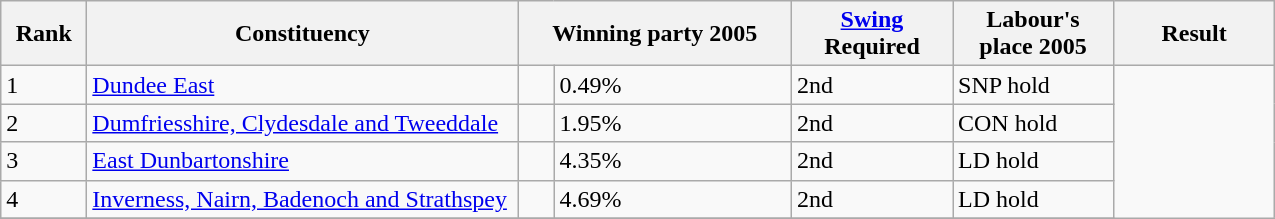<table class="wikitable">
<tr>
<th rowspan=1 width="50px">Rank</th>
<th rowspan=1 width="280">Constituency</th>
<th colspan=2 width="175px">Winning party 2005</th>
<th rowspan=1 width="100px"><a href='#'>Swing</a> Required</th>
<th rowspan=1 width="100px">Labour's place 2005</th>
<th rowspan=1 width="100px">Result</th>
</tr>
<tr>
<td>1</td>
<td><a href='#'>Dundee East</a></td>
<td></td>
<td>0.49%</td>
<td>2nd</td>
<td>SNP hold</td>
</tr>
<tr>
<td>2</td>
<td><a href='#'>Dumfriesshire, Clydesdale and Tweeddale</a></td>
<td></td>
<td>1.95%</td>
<td>2nd</td>
<td>CON hold</td>
</tr>
<tr>
<td>3</td>
<td><a href='#'>East Dunbartonshire</a></td>
<td></td>
<td>4.35%</td>
<td>2nd</td>
<td>LD hold</td>
</tr>
<tr>
<td>4</td>
<td><a href='#'>Inverness, Nairn, Badenoch and Strathspey</a></td>
<td></td>
<td>4.69%</td>
<td>2nd</td>
<td>LD hold</td>
</tr>
<tr>
</tr>
</table>
